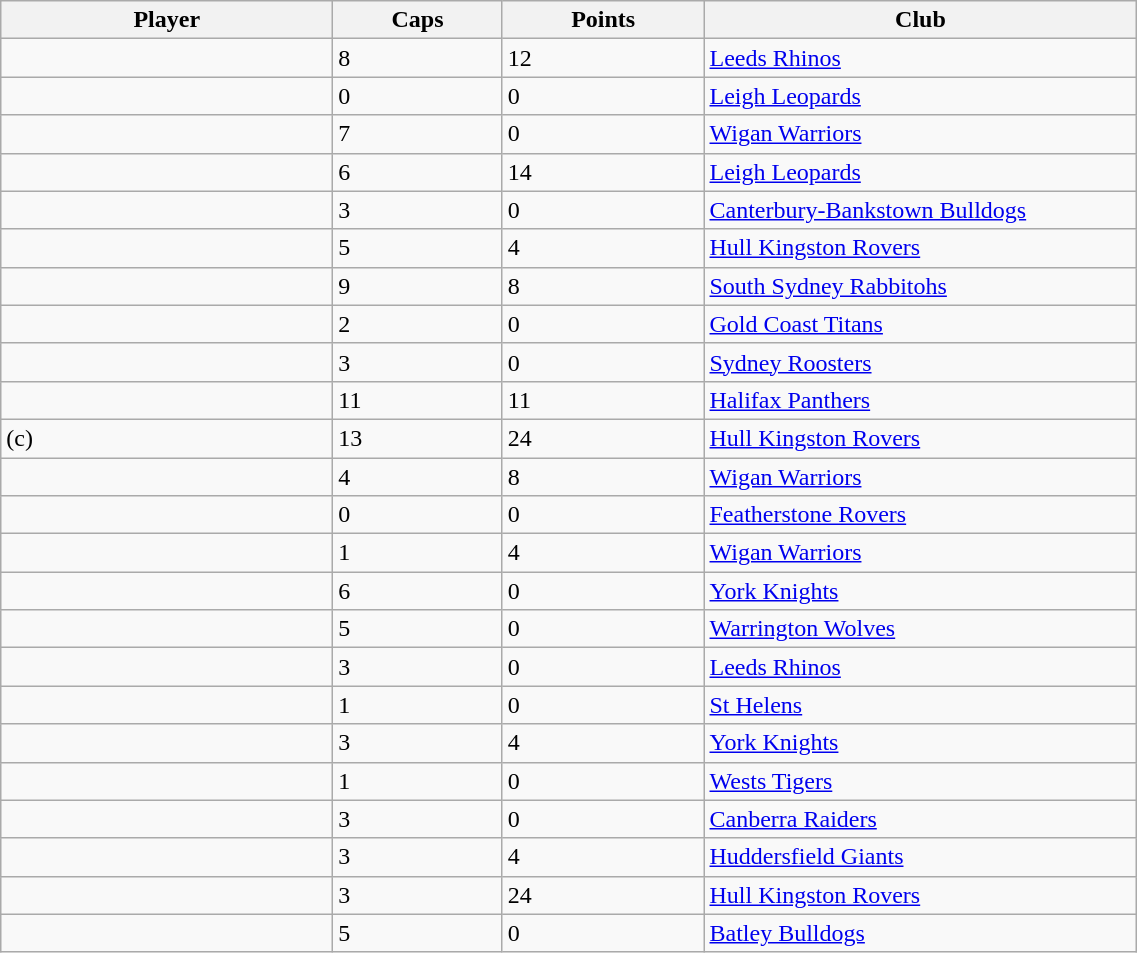<table class="wikitable sortable" style="width:60%;text-align:left">
<tr>
<th style="width:75px;">Player</th>
<th style="width:10px;">Caps</th>
<th style="width:10px;">Points</th>
<th style="width:100px;">Club</th>
</tr>
<tr>
<td></td>
<td>8</td>
<td>12</td>
<td>  <a href='#'>Leeds Rhinos</a></td>
</tr>
<tr>
<td></td>
<td>0</td>
<td>0</td>
<td>  <a href='#'>Leigh Leopards</a></td>
</tr>
<tr>
<td></td>
<td>7</td>
<td>0</td>
<td>  <a href='#'>Wigan Warriors</a></td>
</tr>
<tr>
<td></td>
<td>6</td>
<td>14</td>
<td>  <a href='#'>Leigh Leopards</a></td>
</tr>
<tr>
<td></td>
<td>3</td>
<td>0</td>
<td>  <a href='#'>Canterbury-Bankstown Bulldogs</a></td>
</tr>
<tr>
<td></td>
<td>5</td>
<td>4</td>
<td>  <a href='#'>Hull Kingston Rovers</a></td>
</tr>
<tr>
<td></td>
<td>9</td>
<td>8</td>
<td>  <a href='#'>South Sydney Rabbitohs</a></td>
</tr>
<tr>
<td></td>
<td>2</td>
<td>0</td>
<td>  <a href='#'>Gold Coast Titans</a></td>
</tr>
<tr>
<td></td>
<td>3</td>
<td>0</td>
<td>  <a href='#'>Sydney Roosters</a></td>
</tr>
<tr>
<td></td>
<td>11</td>
<td>11</td>
<td>  <a href='#'>Halifax Panthers</a></td>
</tr>
<tr>
<td> (c)</td>
<td>13</td>
<td>24</td>
<td>  <a href='#'>Hull Kingston Rovers</a></td>
</tr>
<tr>
<td></td>
<td>4</td>
<td>8</td>
<td>  <a href='#'>Wigan Warriors</a></td>
</tr>
<tr>
<td></td>
<td>0</td>
<td>0</td>
<td>  <a href='#'>Featherstone Rovers</a></td>
</tr>
<tr>
<td></td>
<td>1</td>
<td>4</td>
<td>  <a href='#'>Wigan Warriors</a></td>
</tr>
<tr>
<td></td>
<td>6</td>
<td>0</td>
<td>  <a href='#'>York Knights</a></td>
</tr>
<tr>
<td></td>
<td>5</td>
<td>0</td>
<td>  <a href='#'>Warrington Wolves</a></td>
</tr>
<tr>
<td></td>
<td>3</td>
<td>0</td>
<td>  <a href='#'>Leeds Rhinos</a></td>
</tr>
<tr>
<td></td>
<td>1</td>
<td>0</td>
<td>  <a href='#'>St Helens</a></td>
</tr>
<tr>
<td></td>
<td>3</td>
<td>4</td>
<td>  <a href='#'>York Knights</a></td>
</tr>
<tr>
<td></td>
<td>1</td>
<td>0</td>
<td>  <a href='#'>Wests Tigers</a></td>
</tr>
<tr>
<td></td>
<td>3</td>
<td>0</td>
<td>  <a href='#'>Canberra Raiders</a></td>
</tr>
<tr>
<td></td>
<td>3</td>
<td>4</td>
<td>  <a href='#'>Huddersfield Giants</a></td>
</tr>
<tr>
<td></td>
<td>3</td>
<td>24</td>
<td>  <a href='#'>Hull Kingston Rovers</a></td>
</tr>
<tr>
<td></td>
<td>5</td>
<td>0</td>
<td>  <a href='#'>Batley Bulldogs</a></td>
</tr>
</table>
